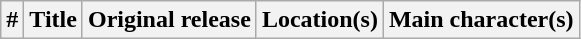<table class="wikitable">
<tr>
<th>#</th>
<th>Title</th>
<th>Original release</th>
<th>Location(s)</th>
<th>Main character(s)<br>
















</th>
</tr>
</table>
